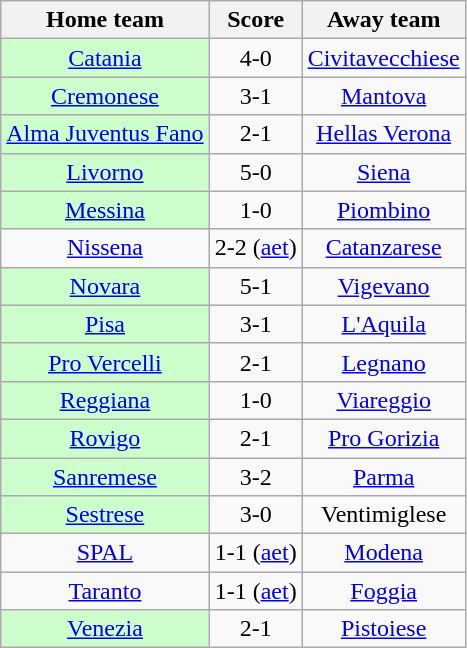<table class="wikitable" style="text-align: center">
<tr>
<th>Home team</th>
<th>Score</th>
<th>Away team</th>
</tr>
<tr>
<td bgcolor="ccffcc"><a href='#'>Catania</a></td>
<td>4-0</td>
<td><a href='#'>Civitavecchiese</a></td>
</tr>
<tr>
<td bgcolor="ccffcc"><a href='#'>Cremonese</a></td>
<td>3-1</td>
<td><a href='#'>Mantova</a></td>
</tr>
<tr>
<td bgcolor="ccffcc"><a href='#'>Alma Juventus Fano</a></td>
<td>2-1</td>
<td><a href='#'>Hellas Verona</a></td>
</tr>
<tr>
<td bgcolor="ccffcc"><a href='#'>Livorno</a></td>
<td>5-0</td>
<td><a href='#'>Siena</a></td>
</tr>
<tr>
<td bgcolor="ccffcc"><a href='#'>Messina</a></td>
<td>1-0</td>
<td><a href='#'>Piombino</a></td>
</tr>
<tr>
<td><a href='#'>Nissena</a></td>
<td>2-2 (<a href='#'>aet</a>)</td>
<td><a href='#'>Catanzarese</a></td>
</tr>
<tr>
<td bgcolor="ccffcc"><a href='#'>Novara</a></td>
<td>5-1</td>
<td><a href='#'>Vigevano</a></td>
</tr>
<tr>
<td bgcolor="ccffcc"><a href='#'>Pisa</a></td>
<td>3-1</td>
<td><a href='#'>L'Aquila</a></td>
</tr>
<tr>
<td bgcolor="ccffcc"><a href='#'>Pro Vercelli</a></td>
<td>2-1</td>
<td><a href='#'>Legnano</a></td>
</tr>
<tr>
<td bgcolor="ccffcc"><a href='#'>Reggiana</a></td>
<td>1-0</td>
<td><a href='#'>Viareggio</a></td>
</tr>
<tr>
<td bgcolor="ccffcc"><a href='#'>Rovigo</a></td>
<td>2-1</td>
<td><a href='#'>Pro Gorizia</a></td>
</tr>
<tr>
<td bgcolor="ccffcc"><a href='#'>Sanremese</a></td>
<td>3-2</td>
<td><a href='#'>Parma</a></td>
</tr>
<tr>
<td bgcolor="ccffcc"><a href='#'>Sestrese</a></td>
<td>3-0</td>
<td>Ventimiglese</td>
</tr>
<tr>
<td><a href='#'>SPAL</a></td>
<td>1-1 (<a href='#'>aet</a>)</td>
<td><a href='#'>Modena</a></td>
</tr>
<tr>
<td><a href='#'>Taranto</a></td>
<td>1-1 (<a href='#'>aet</a>)</td>
<td><a href='#'>Foggia</a></td>
</tr>
<tr>
<td bgcolor="ccffcc"><a href='#'>Venezia</a></td>
<td>2-1</td>
<td><a href='#'>Pistoiese</a></td>
</tr>
</table>
